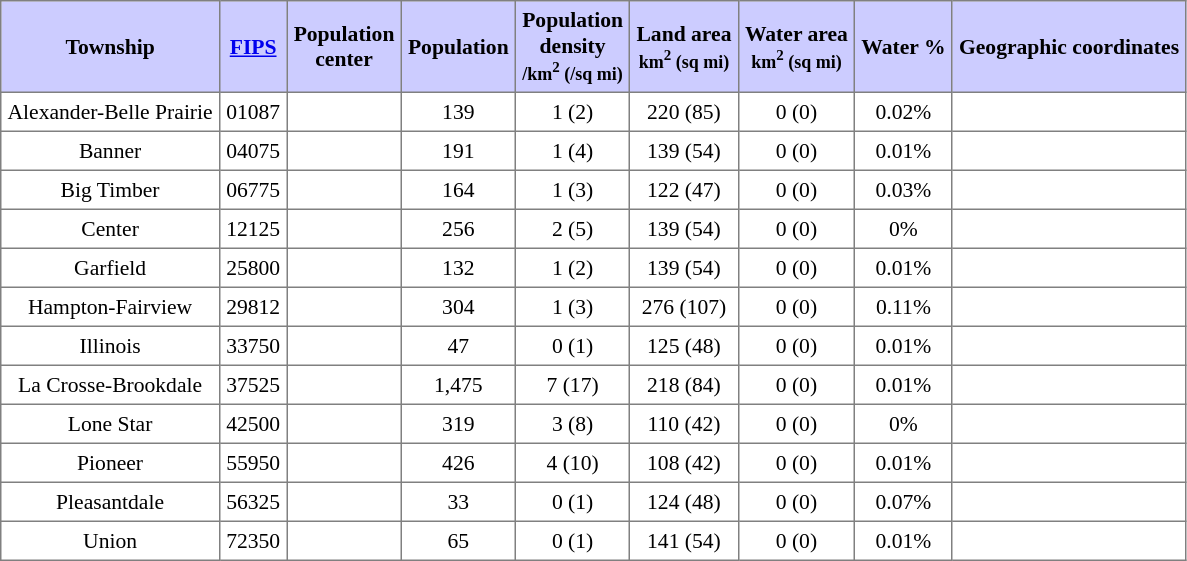<table class="toccolours" border=1 cellspacing=0 cellpadding=4 style="text-align:center; border-collapse:collapse; font-size:90%;">
<tr style="background:#ccccff">
<th>Township</th>
<th><a href='#'>FIPS</a></th>
<th>Population<br>center</th>
<th>Population</th>
<th>Population<br>density<br><small>/km<sup>2</sup> (/sq mi)</small></th>
<th>Land area<br><small>km<sup>2</sup> (sq mi)</small></th>
<th>Water area<br><small>km<sup>2</sup> (sq mi)</small></th>
<th>Water %</th>
<th>Geographic coordinates</th>
</tr>
<tr>
<td>Alexander-Belle Prairie</td>
<td>01087</td>
<td></td>
<td>139</td>
<td>1 (2)</td>
<td>220 (85)</td>
<td>0 (0)</td>
<td>0.02%</td>
<td></td>
</tr>
<tr>
<td>Banner</td>
<td>04075</td>
<td></td>
<td>191</td>
<td>1 (4)</td>
<td>139 (54)</td>
<td>0 (0)</td>
<td>0.01%</td>
<td></td>
</tr>
<tr>
<td>Big Timber</td>
<td>06775</td>
<td></td>
<td>164</td>
<td>1 (3)</td>
<td>122 (47)</td>
<td>0 (0)</td>
<td>0.03%</td>
<td></td>
</tr>
<tr>
<td>Center</td>
<td>12125</td>
<td></td>
<td>256</td>
<td>2 (5)</td>
<td>139 (54)</td>
<td>0 (0)</td>
<td>0%</td>
<td></td>
</tr>
<tr>
<td>Garfield</td>
<td>25800</td>
<td></td>
<td>132</td>
<td>1 (2)</td>
<td>139 (54)</td>
<td>0 (0)</td>
<td>0.01%</td>
<td></td>
</tr>
<tr>
<td>Hampton-Fairview</td>
<td>29812</td>
<td></td>
<td>304</td>
<td>1 (3)</td>
<td>276 (107)</td>
<td>0 (0)</td>
<td>0.11%</td>
<td></td>
</tr>
<tr>
<td>Illinois</td>
<td>33750</td>
<td></td>
<td>47</td>
<td>0 (1)</td>
<td>125 (48)</td>
<td>0 (0)</td>
<td>0.01%</td>
<td></td>
</tr>
<tr>
<td>La Crosse-Brookdale</td>
<td>37525</td>
<td></td>
<td>1,475</td>
<td>7 (17)</td>
<td>218 (84)</td>
<td>0 (0)</td>
<td>0.01%</td>
<td></td>
</tr>
<tr>
<td>Lone Star</td>
<td>42500</td>
<td></td>
<td>319</td>
<td>3 (8)</td>
<td>110 (42)</td>
<td>0 (0)</td>
<td>0%</td>
<td></td>
</tr>
<tr>
<td>Pioneer</td>
<td>55950</td>
<td></td>
<td>426</td>
<td>4 (10)</td>
<td>108 (42)</td>
<td>0 (0)</td>
<td>0.01%</td>
<td></td>
</tr>
<tr>
<td>Pleasantdale</td>
<td>56325</td>
<td></td>
<td>33</td>
<td>0 (1)</td>
<td>124 (48)</td>
<td>0 (0)</td>
<td>0.07%</td>
<td></td>
</tr>
<tr>
<td>Union</td>
<td>72350</td>
<td></td>
<td>65</td>
<td>0 (1)</td>
<td>141 (54)</td>
<td>0 (0)</td>
<td>0.01%</td>
<td></td>
</tr>
</table>
